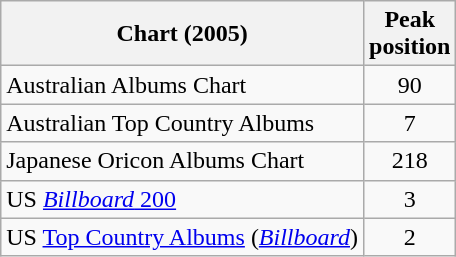<table class="wikitable sortable">
<tr>
<th align="left">Chart (2005)</th>
<th align="left">Peak<br>position</th>
</tr>
<tr>
<td align="left">Australian Albums Chart</td>
<td style="text-align:center;">90</td>
</tr>
<tr>
<td align="left">Australian Top Country Albums</td>
<td style="text-align:center;">7</td>
</tr>
<tr>
<td align="left">Japanese Oricon Albums Chart</td>
<td style="text-align:center;">218</td>
</tr>
<tr>
<td align="left">US <a href='#'><em>Billboard</em> 200</a></td>
<td style="text-align:center;">3</td>
</tr>
<tr>
<td align="left">US <a href='#'>Top Country Albums</a> (<em><a href='#'>Billboard</a></em>)</td>
<td style="text-align:center;">2</td>
</tr>
</table>
